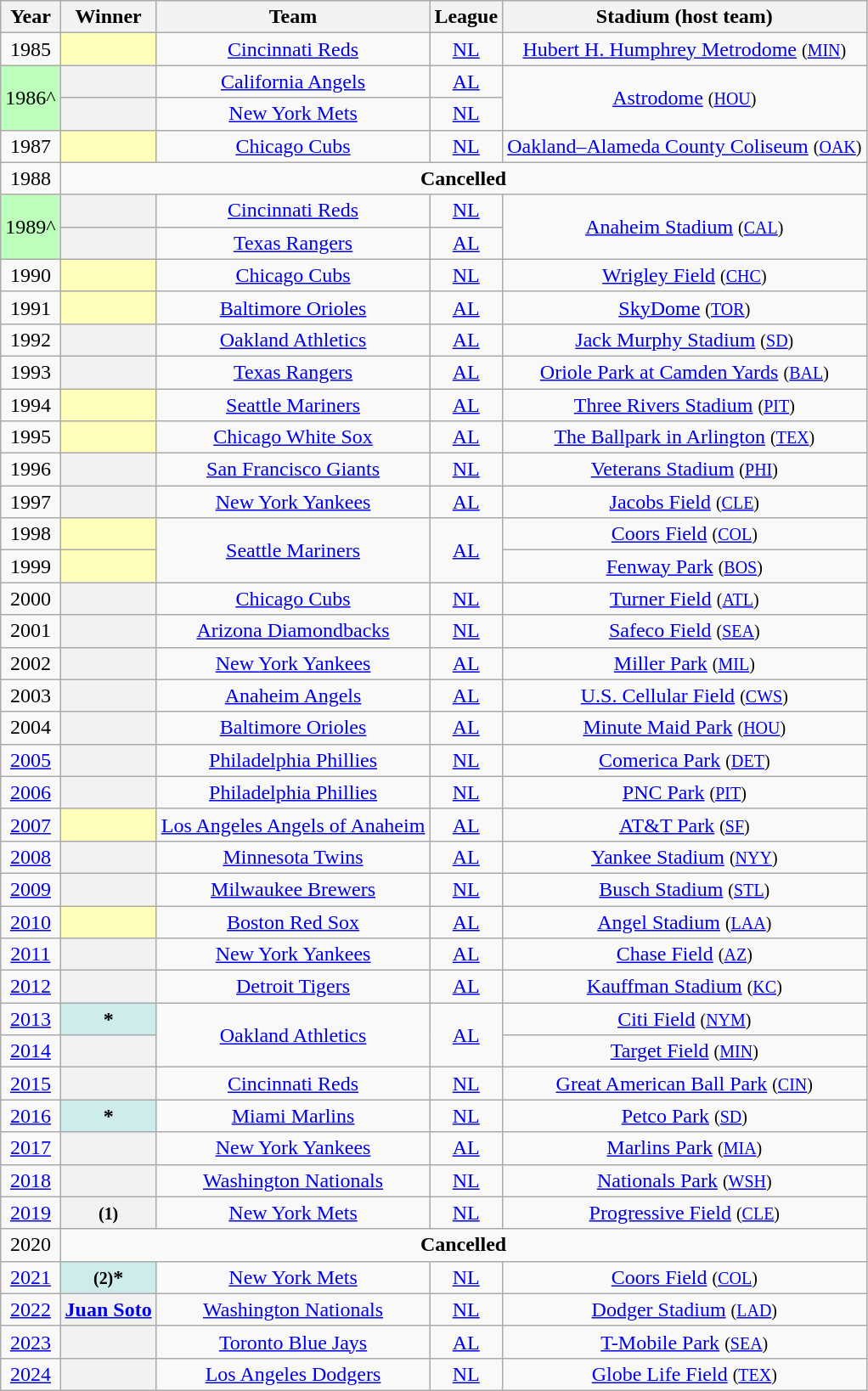<table class="wikitable sortable plainrowheaders" style="text-align:center">
<tr>
<th>Year</th>
<th>Winner</th>
<th>Team</th>
<th>League</th>
<th>Stadium (host team)</th>
</tr>
<tr>
<td>1985</td>
<th scope="row" style="background:#ffb; text-align:center"></th>
<td><a href='#'>Cincinnati Reds</a></td>
<td><a href='#'>NL</a></td>
<td><a href='#'>Hubert H. Humphrey Metrodome</a> <small>(<a href='#'>MIN</a>)</small></td>
</tr>
<tr>
<td rowspan=2 style="background:#bfb;">1986^</td>
<th scope="row" style="text-align:center"></th>
<td><a href='#'>California Angels</a></td>
<td><a href='#'>AL</a></td>
<td rowspan=2><a href='#'>Astrodome</a> <small>(<a href='#'>HOU</a>)</small></td>
</tr>
<tr>
<th scope="row" style="text-align:center"></th>
<td><a href='#'>New York Mets</a></td>
<td><a href='#'>NL</a></td>
</tr>
<tr>
<td>1987</td>
<th scope="row" style="background:#ffb; text-align:center"></th>
<td><a href='#'>Chicago Cubs</a></td>
<td><a href='#'>NL</a></td>
<td><a href='#'>Oakland–Alameda County Coliseum</a> <small>(<a href='#'>OAK</a>)</small></td>
</tr>
<tr>
<td>1988</td>
<td colspan=4><strong>Cancelled</strong></td>
</tr>
<tr>
<td rowspan=2 style="background:#bfb;">1989^</td>
<th scope="row" style="text-align:center"></th>
<td><a href='#'>Cincinnati Reds</a></td>
<td><a href='#'>NL</a></td>
<td rowspan=2><a href='#'>Anaheim Stadium</a> <small>(<a href='#'>CAL</a>)</small></td>
</tr>
<tr>
<th scope="row" style="text-align:center"></th>
<td><a href='#'>Texas Rangers</a></td>
<td><a href='#'>AL</a></td>
</tr>
<tr>
<td>1990</td>
<th scope="row" style="background:#ffb; text-align:center"></th>
<td><a href='#'>Chicago Cubs</a></td>
<td><a href='#'>NL</a></td>
<td><a href='#'>Wrigley Field</a> <small>(<a href='#'>CHC</a>)</small></td>
</tr>
<tr>
<td>1991</td>
<th scope="row" style="background:#ffb; text-align:center"></th>
<td><a href='#'>Baltimore Orioles</a></td>
<td><a href='#'>AL</a></td>
<td><a href='#'>SkyDome</a> <small>(<a href='#'>TOR</a>)</small></td>
</tr>
<tr>
<td>1992</td>
<th scope="row" style="text-align:center"></th>
<td><a href='#'>Oakland Athletics</a></td>
<td><a href='#'>AL</a></td>
<td><a href='#'>Jack Murphy Stadium</a> <small>(<a href='#'>SD</a>)</small></td>
</tr>
<tr>
<td>1993</td>
<th scope="row" style="text-align:center"></th>
<td><a href='#'>Texas Rangers</a></td>
<td><a href='#'>AL</a></td>
<td><a href='#'>Oriole Park at Camden Yards</a> <small>(<a href='#'>BAL</a>)</small></td>
</tr>
<tr>
<td>1994</td>
<th scope="row" style="background:#ffb; text-align:center"> </th>
<td><a href='#'>Seattle Mariners</a></td>
<td><a href='#'>AL</a></td>
<td><a href='#'>Three Rivers Stadium</a> <small>(<a href='#'>PIT</a>)</small></td>
</tr>
<tr>
<td>1995</td>
<th scope="row" style="background:#ffb; text-align:center"></th>
<td><a href='#'>Chicago White Sox</a></td>
<td><a href='#'>AL</a></td>
<td><a href='#'>The Ballpark in Arlington</a> <small>(<a href='#'>TEX</a>)</small></td>
</tr>
<tr>
<td>1996</td>
<th scope="row" style="text-align:center"></th>
<td><a href='#'>San Francisco Giants</a></td>
<td><a href='#'>NL</a></td>
<td><a href='#'>Veterans Stadium</a> <small>(<a href='#'>PHI</a>)</small></td>
</tr>
<tr>
<td>1997</td>
<th scope="row" style="text-align:center"></th>
<td><a href='#'>New York Yankees</a></td>
<td><a href='#'>AL</a></td>
<td><a href='#'>Jacobs Field</a> <small>(<a href='#'>CLE</a>)</small></td>
</tr>
<tr>
<td>1998</td>
<th scope="row" style="background:#ffb; text-align:center"> </th>
<td rowspan="2"><a href='#'>Seattle Mariners</a></td>
<td rowspan="2"><a href='#'>AL</a></td>
<td><a href='#'>Coors Field</a> <small>(<a href='#'>COL</a>)</small></td>
</tr>
<tr>
<td>1999</td>
<th scope="row" style="background:#ffb; text-align:center"> </th>
<td><a href='#'>Fenway Park</a> <small>(<a href='#'>BOS</a>)</small></td>
</tr>
<tr>
<td>2000</td>
<th scope="row" style="text-align:center"></th>
<td><a href='#'>Chicago Cubs</a></td>
<td><a href='#'>NL</a></td>
<td><a href='#'>Turner Field</a> <small>(<a href='#'>ATL</a>)</small></td>
</tr>
<tr>
<td>2001</td>
<th scope="row" style="text-align:center"></th>
<td><a href='#'>Arizona Diamondbacks</a></td>
<td><a href='#'>NL</a></td>
<td><a href='#'>Safeco Field</a> <small>(<a href='#'>SEA</a>)</small></td>
</tr>
<tr>
<td>2002</td>
<th scope="row" style="text-align:center"></th>
<td><a href='#'>New York Yankees</a></td>
<td><a href='#'>AL</a></td>
<td><a href='#'>Miller Park</a> <small>(<a href='#'>MIL</a>)</small></td>
</tr>
<tr>
<td>2003</td>
<th scope="row" style="text-align:center"></th>
<td><a href='#'>Anaheim Angels</a></td>
<td><a href='#'>AL</a></td>
<td><a href='#'>U.S. Cellular Field</a> <small>(<a href='#'>CWS</a>)</small></td>
</tr>
<tr>
<td>2004</td>
<th scope="row" style="text-align:center"></th>
<td><a href='#'>Baltimore Orioles</a></td>
<td><a href='#'>AL</a></td>
<td><a href='#'>Minute Maid Park</a> <small>(<a href='#'>HOU</a>)</small></td>
</tr>
<tr>
<td><a href='#'>2005</a></td>
<th scope="row" style="text-align:center"></th>
<td><a href='#'>Philadelphia Phillies</a></td>
<td><a href='#'>NL</a></td>
<td><a href='#'>Comerica Park</a> <small>(<a href='#'>DET</a>)</small></td>
</tr>
<tr>
<td><a href='#'>2006</a></td>
<th scope="row" style="text-align:center"></th>
<td><a href='#'>Philadelphia Phillies</a></td>
<td><a href='#'>NL</a></td>
<td><a href='#'>PNC Park</a> <small>(<a href='#'>PIT</a>)</small></td>
</tr>
<tr>
<td><a href='#'>2007</a></td>
<th scope="row" style="background:#ffb; text-align:center"></th>
<td><a href='#'>Los Angeles Angels of Anaheim</a></td>
<td><a href='#'>AL</a></td>
<td><a href='#'>AT&T Park</a> <small>(<a href='#'>SF</a>)</small></td>
</tr>
<tr>
<td><a href='#'>2008</a></td>
<th scope="row" style="text-align:center"></th>
<td><a href='#'>Minnesota Twins</a></td>
<td><a href='#'>AL</a></td>
<td><a href='#'>Yankee Stadium</a> <small>(<a href='#'>NYY</a>)</small></td>
</tr>
<tr>
<td><a href='#'>2009</a></td>
<th scope="row" style="text-align:center"> </th>
<td><a href='#'>Milwaukee Brewers</a></td>
<td><a href='#'>NL</a></td>
<td><a href='#'>Busch Stadium</a> <small>(<a href='#'>STL</a>)</small></td>
</tr>
<tr>
<td><a href='#'>2010</a></td>
<th scope="row" style="background:#ffb; text-align:center"></th>
<td><a href='#'>Boston Red Sox</a></td>
<td><a href='#'>AL</a></td>
<td><a href='#'>Angel Stadium</a> <small>(<a href='#'>LAA</a>)</small></td>
</tr>
<tr>
<td><a href='#'>2011</a></td>
<th scope="row" style="text-align:center"></th>
<td><a href='#'>New York Yankees</a></td>
<td><a href='#'>AL</a></td>
<td><a href='#'>Chase Field</a> <small>(<a href='#'>AZ</a>)</small></td>
</tr>
<tr>
<td><a href='#'>2012</a></td>
<th scope="row" style="text-align:center"> </th>
<td><a href='#'>Detroit Tigers</a></td>
<td><a href='#'>AL</a></td>
<td><a href='#'>Kauffman Stadium</a> <small>(<a href='#'>KC</a>)</small></td>
</tr>
<tr>
<td><a href='#'>2013</a></td>
<th scope="row" style="background:#CFECEC;text-align:center"> *</th>
<td rowspan="2"><a href='#'>Oakland Athletics</a></td>
<td rowspan="2"><a href='#'>AL</a></td>
<td><a href='#'>Citi Field</a> <small>(<a href='#'>NYM</a>)</small></td>
</tr>
<tr>
<td><a href='#'>2014</a></td>
<th scope="row" style="text-align:center"> </th>
<td><a href='#'>Target Field</a> <small>(<a href='#'>MIN</a>)</small></td>
</tr>
<tr>
<td><a href='#'>2015</a></td>
<th scope="row" style="text-align:center"></th>
<td><a href='#'>Cincinnati Reds</a></td>
<td><a href='#'>NL</a></td>
<td><a href='#'>Great American Ball Park</a> <small>(<a href='#'>CIN</a>)</small></td>
</tr>
<tr>
<td><a href='#'>2016</a></td>
<th scope="row" style="background:#CFECEC;text-align:center">*</th>
<td><a href='#'>Miami Marlins</a></td>
<td><a href='#'>NL</a></td>
<td><a href='#'>Petco Park</a> <small>(<a href='#'>SD</a>)</small></td>
</tr>
<tr>
<td><a href='#'>2017</a></td>
<th scope="row" style="text-align:center"></th>
<td><a href='#'>New York Yankees</a></td>
<td><a href='#'>AL</a></td>
<td><a href='#'>Marlins Park</a> <small>(<a href='#'>MIA</a>)</small></td>
</tr>
<tr>
<td><a href='#'>2018</a></td>
<th scope="row" style="text-align:center"></th>
<td><a href='#'>Washington Nationals</a></td>
<td><a href='#'>NL</a></td>
<td><a href='#'>Nationals Park</a> <small>(<a href='#'>WSH</a>)</small></td>
</tr>
<tr>
<td><a href='#'>2019</a></td>
<th scope="row" style="text-align:center"> <small>(1)</small></th>
<td><a href='#'>New York Mets</a></td>
<td><a href='#'>NL</a></td>
<td><a href='#'>Progressive Field</a> <small>(<a href='#'>CLE</a>)</small></td>
</tr>
<tr>
<td>2020</td>
<td colspan=4><strong>Cancelled</strong></td>
</tr>
<tr>
<td><a href='#'>2021</a></td>
<th scope="row" style="background:#CFECEC;text-align:center"> <small>(2)</small>*</th>
<td><a href='#'>New York Mets</a></td>
<td><a href='#'>NL</a></td>
<td><a href='#'>Coors Field</a> <small>(<a href='#'>COL</a>)</small></td>
</tr>
<tr>
<td><a href='#'>2022</a></td>
<th scope="row" style="text-align:center"><a href='#'>Juan Soto</a></th>
<td><a href='#'>Washington Nationals</a></td>
<td><a href='#'>NL</a></td>
<td><a href='#'>Dodger Stadium</a> <small>(<a href='#'>LAD</a>)</small></td>
</tr>
<tr>
<td><a href='#'>2023</a></td>
<th scope="row" style="text-align:center"><br></th>
<td><a href='#'>Toronto Blue Jays</a></td>
<td><a href='#'>AL</a></td>
<td><a href='#'>T-Mobile Park</a> <small>(<a href='#'>SEA</a>)</small></td>
</tr>
<tr>
<td><a href='#'>2024</a></td>
<th scope="row" style="text-align:center"></th>
<td><a href='#'>Los Angeles Dodgers</a></td>
<td><a href='#'>NL</a></td>
<td><a href='#'>Globe Life Field</a> <small>(<a href='#'>TEX</a>)</small></td>
</tr>
</table>
